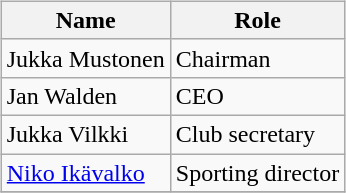<table>
<tr>
<td valign="top"><br><table class="wikitable">
<tr>
<th>Name</th>
<th>Role</th>
</tr>
<tr>
<td> Jukka Mustonen</td>
<td>Chairman</td>
</tr>
<tr>
<td> Jan Walden</td>
<td>CEO</td>
</tr>
<tr>
<td> Jukka Vilkki</td>
<td>Club secretary</td>
</tr>
<tr>
<td> <a href='#'>Niko Ikävalko</a></td>
<td>Sporting director</td>
</tr>
<tr>
</tr>
</table>
</td>
</tr>
</table>
